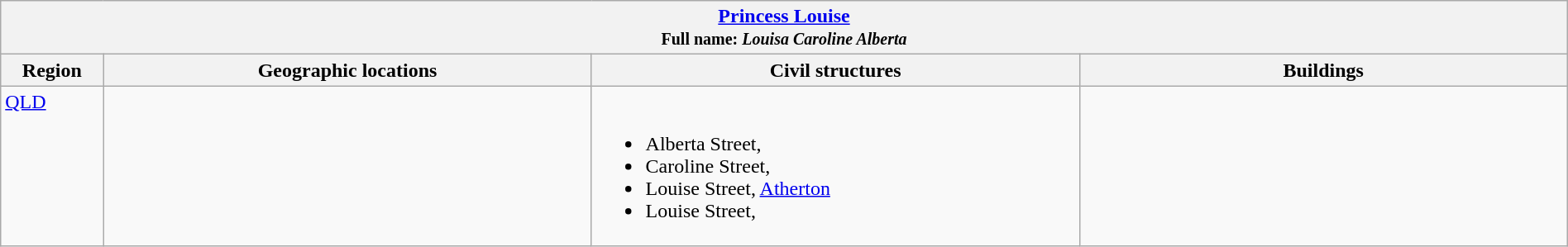<table class="wikitable" width="100%">
<tr>
<th colspan="4"> <a href='#'>Princess Louise</a><br><small>Full name: <em>Louisa Caroline Alberta</em></small></th>
</tr>
<tr>
<th width="5%">Region</th>
<th width="23.75%">Geographic locations</th>
<th width="23.75%">Civil structures</th>
<th width="23.75%">Buildings</th>
</tr>
<tr>
<td align=left valign=top> <a href='#'>QLD</a></td>
<td></td>
<td><br><ul><li>Alberta Street, </li><li>Caroline Street, </li><li>Louise Street, <a href='#'>Atherton</a></li><li>Louise Street, </li></ul></td>
<td></td>
</tr>
</table>
